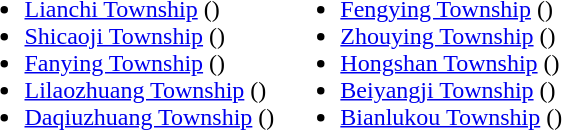<table>
<tr>
<td valign="top"><br><ul><li><a href='#'>Lianchi Township</a> ()</li><li><a href='#'>Shicaoji Township</a> ()</li><li><a href='#'>Fanying Township</a> ()</li><li><a href='#'>Lilaozhuang Township</a> ()</li><li><a href='#'>Daqiuzhuang Township</a> ()</li></ul></td>
<td valign="top"><br><ul><li><a href='#'>Fengying Township</a> ()</li><li><a href='#'>Zhouying Township</a> ()</li><li><a href='#'>Hongshan Township</a> ()</li><li><a href='#'>Beiyangji Township</a> ()</li><li><a href='#'>Bianlukou Township</a> ()</li></ul></td>
</tr>
</table>
